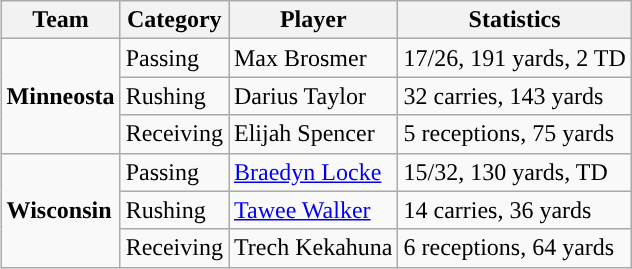<table class="wikitable" style="float: right;">
<tr>
<th>Team</th>
<th>Category</th>
<th>Player</th>
<th>Statistics</th>
</tr>
<tr>
<td rowspan=3><strong>Minneosta</strong></td>
<td>Passing</td>
<td>Max Brosmer</td>
<td>17/26, 191 yards, 2 TD</td>
</tr>
<tr>
<td>Rushing</td>
<td>Darius Taylor</td>
<td>32 carries, 143 yards</td>
</tr>
<tr>
<td>Receiving</td>
<td>Elijah Spencer</td>
<td>5 receptions, 75 yards</td>
</tr>
<tr>
<td rowspan=3><strong>Wisconsin</strong></td>
<td>Passing</td>
<td><a href='#'>Braedyn Locke</a></td>
<td>15/32, 130 yards, TD</td>
</tr>
<tr>
<td>Rushing</td>
<td><a href='#'>Tawee Walker</a></td>
<td>14 carries, 36 yards</td>
</tr>
<tr>
<td>Receiving</td>
<td>Trech Kekahuna</td>
<td>6 receptions, 64 yards</td>
</tr>
</table>
